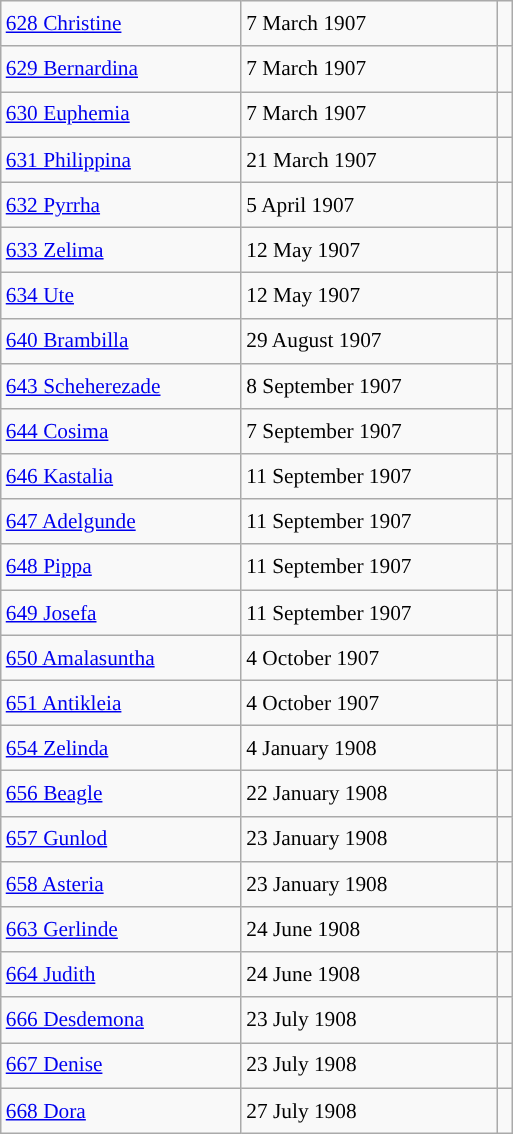<table class="wikitable" style="font-size: 89%; float: left; width: 24em; margin-right: 1em; line-height: 1.65em !important; height: 675px;">
<tr>
<td><a href='#'>628 Christine</a></td>
<td>7 March 1907</td>
<td></td>
</tr>
<tr>
<td><a href='#'>629 Bernardina</a></td>
<td>7 March 1907</td>
<td></td>
</tr>
<tr>
<td><a href='#'>630 Euphemia</a></td>
<td>7 March 1907</td>
<td></td>
</tr>
<tr>
<td><a href='#'>631 Philippina</a></td>
<td>21 March 1907</td>
<td></td>
</tr>
<tr>
<td><a href='#'>632 Pyrrha</a></td>
<td>5 April 1907</td>
<td></td>
</tr>
<tr>
<td><a href='#'>633 Zelima</a></td>
<td>12 May 1907</td>
<td></td>
</tr>
<tr>
<td><a href='#'>634 Ute</a></td>
<td>12 May 1907</td>
<td></td>
</tr>
<tr>
<td><a href='#'>640 Brambilla</a></td>
<td>29 August 1907</td>
<td></td>
</tr>
<tr>
<td><a href='#'>643 Scheherezade</a></td>
<td>8 September 1907</td>
<td></td>
</tr>
<tr>
<td><a href='#'>644 Cosima</a></td>
<td>7 September 1907</td>
<td></td>
</tr>
<tr>
<td><a href='#'>646 Kastalia</a></td>
<td>11 September 1907</td>
<td></td>
</tr>
<tr>
<td><a href='#'>647 Adelgunde</a></td>
<td>11 September 1907</td>
<td></td>
</tr>
<tr>
<td><a href='#'>648 Pippa</a></td>
<td>11 September 1907</td>
<td></td>
</tr>
<tr>
<td><a href='#'>649 Josefa</a></td>
<td>11 September 1907</td>
<td></td>
</tr>
<tr>
<td><a href='#'>650 Amalasuntha</a></td>
<td>4 October 1907</td>
<td></td>
</tr>
<tr>
<td><a href='#'>651 Antikleia</a></td>
<td>4 October 1907</td>
<td></td>
</tr>
<tr>
<td><a href='#'>654 Zelinda</a></td>
<td>4 January 1908</td>
<td></td>
</tr>
<tr>
<td><a href='#'>656 Beagle</a></td>
<td>22 January 1908</td>
<td></td>
</tr>
<tr>
<td><a href='#'>657 Gunlod</a></td>
<td>23 January 1908</td>
<td></td>
</tr>
<tr>
<td><a href='#'>658 Asteria</a></td>
<td>23 January 1908</td>
<td></td>
</tr>
<tr>
<td><a href='#'>663 Gerlinde</a></td>
<td>24 June 1908</td>
<td></td>
</tr>
<tr>
<td><a href='#'>664 Judith</a></td>
<td>24 June 1908</td>
<td></td>
</tr>
<tr>
<td><a href='#'>666 Desdemona</a></td>
<td>23 July 1908</td>
<td></td>
</tr>
<tr>
<td><a href='#'>667 Denise</a></td>
<td>23 July 1908</td>
<td></td>
</tr>
<tr>
<td><a href='#'>668 Dora</a></td>
<td>27 July 1908</td>
<td></td>
</tr>
</table>
